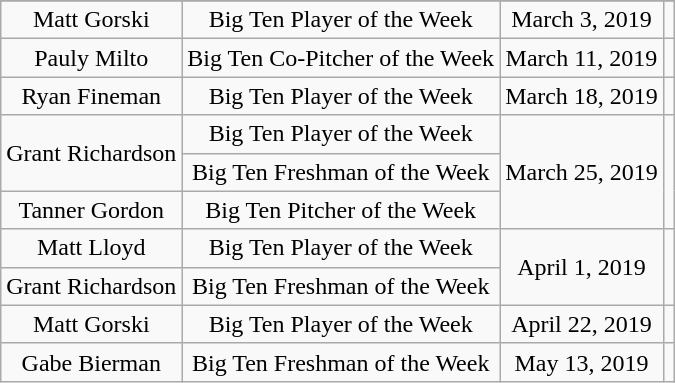<table class="wikitable sortable" style="text-align: center">
<tr align=center>
</tr>
<tr>
<td>Matt Gorski</td>
<td rowspan="1">Big Ten Player of the Week</td>
<td rowspan="1">March 3, 2019</td>
<td rowspan="1"></td>
</tr>
<tr>
<td>Pauly Milto</td>
<td rowspan="1">Big Ten Co-Pitcher of the Week</td>
<td rowspan="1">March 11, 2019</td>
<td rowspan="1"></td>
</tr>
<tr>
<td>Ryan Fineman</td>
<td rowspan="1">Big Ten Player of the Week</td>
<td rowspan="1">March 18, 2019</td>
<td rowspan="1"></td>
</tr>
<tr>
<td rowspan="2">Grant Richardson</td>
<td rowspan="1">Big Ten Player of the Week</td>
<td rowspan="3">March 25, 2019</td>
<td rowspan="3"></td>
</tr>
<tr>
<td rowspan="1">Big Ten Freshman of the Week</td>
</tr>
<tr>
<td>Tanner Gordon</td>
<td rowspan="1">Big Ten Pitcher of the Week</td>
</tr>
<tr>
<td>Matt Lloyd</td>
<td rowspan="1">Big Ten Player of the Week</td>
<td rowspan="2">April 1, 2019</td>
<td rowspan="2"></td>
</tr>
<tr>
<td>Grant Richardson</td>
<td rowspan="1">Big Ten Freshman of the Week</td>
</tr>
<tr>
<td>Matt Gorski</td>
<td rowspan="1">Big Ten Player of the Week</td>
<td rowspan="1">April 22, 2019</td>
<td rowspan="1"></td>
</tr>
<tr>
<td>Gabe Bierman</td>
<td rowspan="1">Big Ten Freshman of the Week</td>
<td rowspan="1">May 13, 2019</td>
<td rowspan="1"></td>
</tr>
</table>
